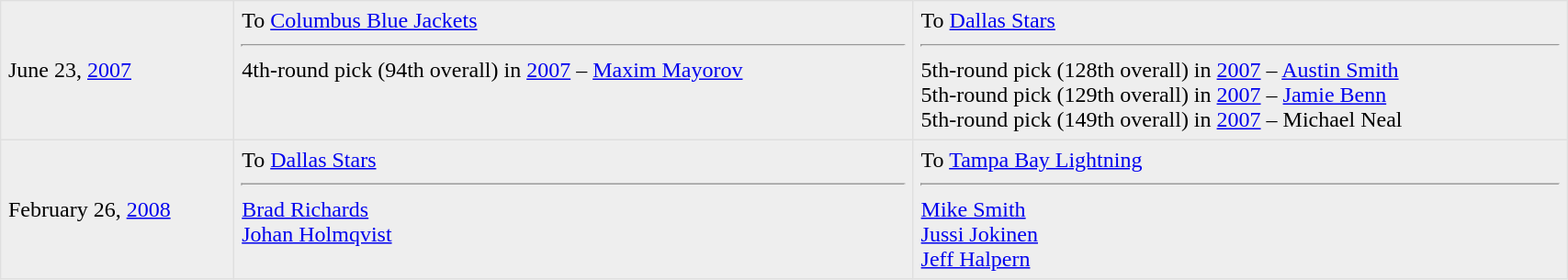<table border=1 style="border-collapse:collapse" bordercolor="#DFDFDF"  cellpadding="5" width=90%>
<tr bgcolor="#eeeeee">
<td>June 23, <a href='#'>2007</a><br></td>
<td valign="top">To <a href='#'>Columbus Blue Jackets</a> <hr>4th-round pick (94th overall) in <a href='#'>2007</a> – <a href='#'>Maxim Mayorov</a></td>
<td valign="top">To <a href='#'>Dallas Stars</a> <hr>5th-round pick (128th overall) in <a href='#'>2007</a> – <a href='#'>Austin Smith</a> <br> 5th-round pick (129th overall) in <a href='#'>2007</a> – <a href='#'>Jamie Benn</a><br> 5th-round pick (149th overall) in <a href='#'>2007</a> – Michael Neal</td>
</tr>
<tr bgcolor="#eeeeee">
<td>February 26, <a href='#'>2008</a><br></td>
<td valign="top">To <a href='#'>Dallas Stars</a> <hr> <a href='#'>Brad Richards</a> <br> <a href='#'>Johan Holmqvist</a></td>
<td valign="top">To <a href='#'>Tampa Bay Lightning</a> <hr> <a href='#'>Mike Smith</a> <br> <a href='#'>Jussi Jokinen</a> <br> <a href='#'>Jeff Halpern</a></td>
</tr>
</table>
